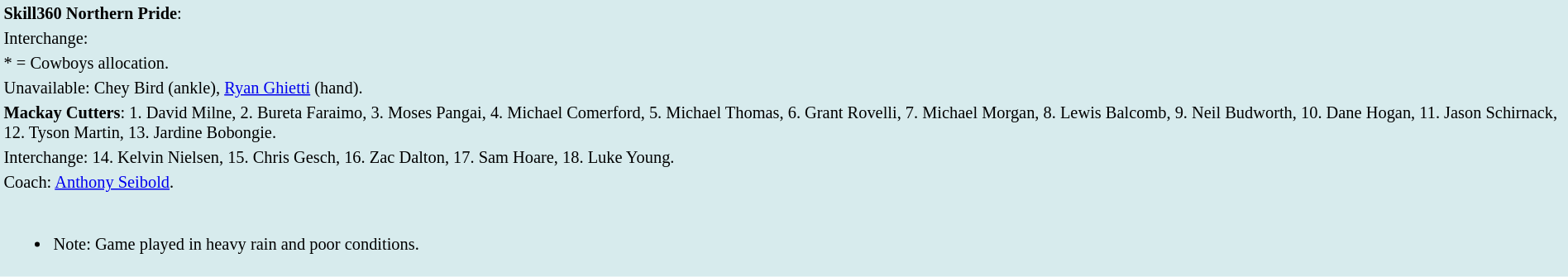<table style="background:#d7ebed; font-size:85%; width:100%;">
<tr>
<td><strong>Skill360 Northern Pride</strong>:             </td>
</tr>
<tr>
<td>Interchange:    </td>
</tr>
<tr>
<td>* = Cowboys allocation.</td>
</tr>
<tr>
<td>Unavailable: Chey Bird (ankle), <a href='#'>Ryan Ghietti</a> (hand).</td>
</tr>
<tr>
<td><strong>Mackay Cutters</strong>: 1. David Milne, 2. Bureta Faraimo, 3. Moses Pangai, 4. Michael Comerford, 5. Michael Thomas, 6. Grant Rovelli, 7. Michael Morgan, 8. Lewis Balcomb, 9. Neil Budworth, 10. Dane Hogan, 11. Jason Schirnack, 12. Tyson Martin, 13. Jardine Bobongie.</td>
</tr>
<tr>
<td>Interchange: 14. Kelvin Nielsen, 15. Chris Gesch, 16. Zac Dalton, 17. Sam Hoare, 18. Luke Young.</td>
</tr>
<tr>
<td>Coach: <a href='#'>Anthony Seibold</a>.</td>
</tr>
<tr>
<td><br><ul><li>Note: Game played in heavy rain and poor conditions.</li></ul></td>
</tr>
<tr>
</tr>
</table>
